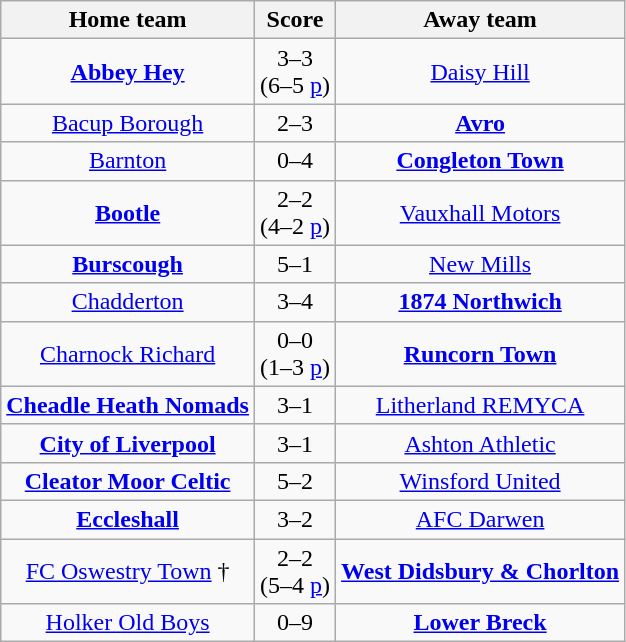<table class="wikitable" style="text-align: center">
<tr>
<th>Home team</th>
<th>Score</th>
<th>Away team</th>
</tr>
<tr>
<td><strong><a href='#'>Abbey Hey</a></strong></td>
<td>3–3<br>(6–5 <a href='#'>p</a>)</td>
<td><a href='#'>Daisy Hill</a></td>
</tr>
<tr>
<td><a href='#'>Bacup Borough</a></td>
<td>2–3</td>
<td><strong><a href='#'>Avro</a></strong></td>
</tr>
<tr>
<td><a href='#'>Barnton</a></td>
<td>0–4</td>
<td><strong><a href='#'>Congleton Town</a></strong></td>
</tr>
<tr>
<td><strong><a href='#'>Bootle</a></strong></td>
<td>2–2<br>(4–2 <a href='#'>p</a>)</td>
<td><a href='#'>Vauxhall Motors</a></td>
</tr>
<tr>
<td><strong><a href='#'>Burscough</a></strong></td>
<td>5–1</td>
<td><a href='#'>New Mills</a></td>
</tr>
<tr>
<td><a href='#'>Chadderton</a></td>
<td>3–4</td>
<td><strong><a href='#'>1874 Northwich</a></strong></td>
</tr>
<tr>
<td><a href='#'>Charnock Richard</a></td>
<td>0–0<br>(1–3 <a href='#'>p</a>)</td>
<td><strong><a href='#'>Runcorn Town</a></strong></td>
</tr>
<tr>
<td><strong><a href='#'>Cheadle Heath Nomads</a></strong></td>
<td>3–1</td>
<td><a href='#'>Litherland REMYCA</a></td>
</tr>
<tr>
<td><strong><a href='#'>City of Liverpool</a></strong></td>
<td>3–1</td>
<td><a href='#'>Ashton Athletic</a></td>
</tr>
<tr>
<td><strong><a href='#'>Cleator Moor Celtic</a></strong></td>
<td>5–2</td>
<td><a href='#'>Winsford United</a></td>
</tr>
<tr>
<td><strong><a href='#'>Eccleshall</a></strong></td>
<td>3–2</td>
<td><a href='#'>AFC Darwen</a></td>
</tr>
<tr>
<td><a href='#'>FC Oswestry Town</a> †</td>
<td>2–2<br>(5–4 <a href='#'>p</a>)</td>
<td><strong><a href='#'>West Didsbury & Chorlton</a></strong></td>
</tr>
<tr>
<td><a href='#'>Holker Old Boys</a></td>
<td>0–9</td>
<td><strong><a href='#'>Lower Breck</a></strong></td>
</tr>
</table>
